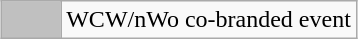<table class="wikitable" style="margin: 0 auto">
<tr>
<td style="background:#C0C0C0; color:white; width:2em"></td>
<td>WCW/nWo co-branded event</td>
</tr>
</table>
